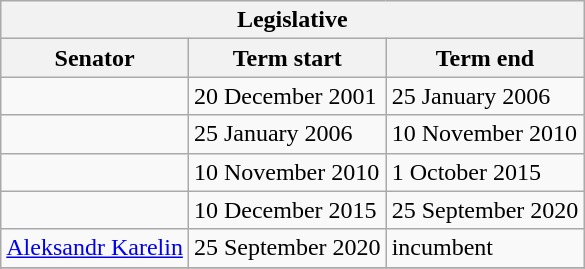<table class="wikitable sortable">
<tr>
<th colspan=3>Legislative</th>
</tr>
<tr>
<th>Senator</th>
<th>Term start</th>
<th>Term end</th>
</tr>
<tr>
<td></td>
<td>20 December 2001</td>
<td>25 January 2006</td>
</tr>
<tr>
<td></td>
<td>25 January 2006</td>
<td>10 November 2010</td>
</tr>
<tr>
<td></td>
<td>10 November 2010</td>
<td>1 October 2015</td>
</tr>
<tr>
<td></td>
<td>10 December 2015</td>
<td>25 September 2020</td>
</tr>
<tr>
<td><a href='#'>Aleksandr Karelin</a></td>
<td>25 September 2020</td>
<td>incumbent</td>
</tr>
<tr>
</tr>
</table>
